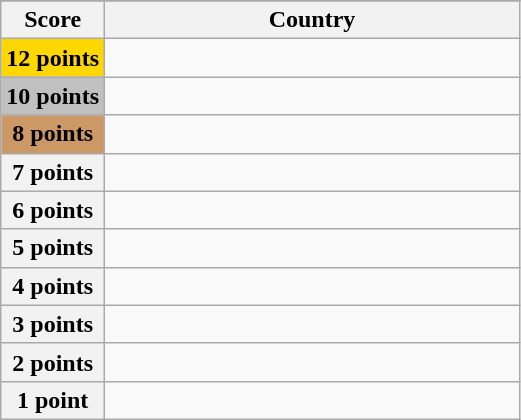<table class="wikitable">
<tr>
</tr>
<tr>
<th scope="col" width="20%">Score</th>
<th scope="col">Country</th>
</tr>
<tr>
<th scope="row" style="background:gold">12 points</th>
<td></td>
</tr>
<tr>
<th scope="row" style="background:silver">10 points</th>
<td></td>
</tr>
<tr>
<th scope="row" style="background:#CC9966">8 points</th>
<td></td>
</tr>
<tr>
<th scope="row">7 points</th>
<td></td>
</tr>
<tr>
<th scope="row">6 points</th>
<td></td>
</tr>
<tr>
<th scope="row">5 points</th>
<td></td>
</tr>
<tr>
<th scope="row">4 points</th>
<td></td>
</tr>
<tr>
<th scope="row">3 points</th>
<td></td>
</tr>
<tr>
<th scope="row">2 points</th>
<td></td>
</tr>
<tr>
<th scope="row">1 point</th>
<td></td>
</tr>
</table>
